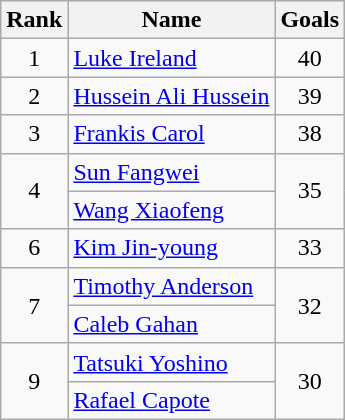<table class="wikitable sortable" style="text-align: center;">
<tr>
<th>Rank</th>
<th>Name</th>
<th>Goals</th>
</tr>
<tr>
<td>1</td>
<td align=left> <a href='#'>Luke Ireland</a></td>
<td>40</td>
</tr>
<tr>
<td>2</td>
<td align=left> <a href='#'>Hussein Ali Hussein</a></td>
<td>39</td>
</tr>
<tr>
<td>3</td>
<td align=left> <a href='#'>Frankis Carol</a></td>
<td>38</td>
</tr>
<tr>
<td rowspan=2>4</td>
<td align=left> <a href='#'>Sun Fangwei</a></td>
<td rowspan=2>35</td>
</tr>
<tr>
<td align=left> <a href='#'>Wang Xiaofeng</a></td>
</tr>
<tr>
<td>6</td>
<td align=left> <a href='#'>Kim Jin-young</a></td>
<td>33</td>
</tr>
<tr>
<td rowspan=2>7</td>
<td align=left> <a href='#'>Timothy Anderson</a></td>
<td rowspan=2>32</td>
</tr>
<tr>
<td align=left> <a href='#'>Caleb Gahan</a></td>
</tr>
<tr>
<td rowspan=2>9</td>
<td align=left> <a href='#'>Tatsuki Yoshino</a></td>
<td rowspan=2>30</td>
</tr>
<tr>
<td align=left> <a href='#'>Rafael Capote</a></td>
</tr>
</table>
